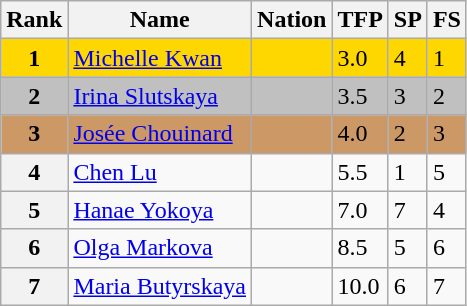<table class="wikitable">
<tr>
<th>Rank</th>
<th>Name</th>
<th>Nation</th>
<th>TFP</th>
<th>SP</th>
<th>FS</th>
</tr>
<tr bgcolor="gold">
<td align="center"><strong>1</strong></td>
<td><a href='#'>Michelle Kwan</a></td>
<td></td>
<td>3.0</td>
<td>4</td>
<td>1</td>
</tr>
<tr bgcolor="silver">
<td align="center"><strong>2</strong></td>
<td><a href='#'>Irina Slutskaya</a></td>
<td></td>
<td>3.5</td>
<td>3</td>
<td>2</td>
</tr>
<tr bgcolor="cc9966">
<td align="center"><strong>3</strong></td>
<td><a href='#'>Josée Chouinard</a></td>
<td></td>
<td>4.0</td>
<td>2</td>
<td>3</td>
</tr>
<tr>
<th>4</th>
<td><a href='#'>Chen Lu</a></td>
<td></td>
<td>5.5</td>
<td>1</td>
<td>5</td>
</tr>
<tr>
<th>5</th>
<td><a href='#'>Hanae Yokoya</a></td>
<td></td>
<td>7.0</td>
<td>7</td>
<td>4</td>
</tr>
<tr>
<th>6</th>
<td><a href='#'>Olga Markova</a></td>
<td></td>
<td>8.5</td>
<td>5</td>
<td>6</td>
</tr>
<tr>
<th>7</th>
<td><a href='#'>Maria Butyrskaya</a></td>
<td></td>
<td>10.0</td>
<td>6</td>
<td>7</td>
</tr>
</table>
